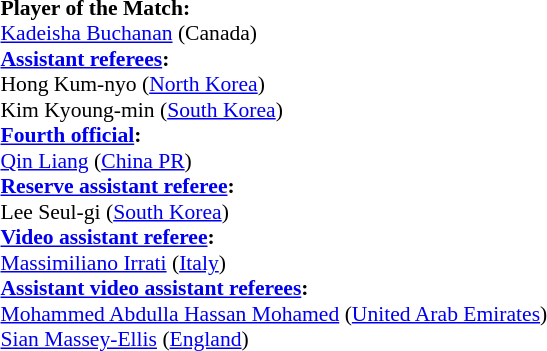<table width=50% style="font-size:90%">
<tr>
<td><br><strong>Player of the Match:</strong>
<br><a href='#'>Kadeisha Buchanan</a> (Canada)<br><strong><a href='#'>Assistant referees</a>:</strong>
<br>Hong Kum-nyo (<a href='#'>North Korea</a>)
<br>Kim Kyoung-min (<a href='#'>South Korea</a>)
<br><strong><a href='#'>Fourth official</a>:</strong>
<br><a href='#'>Qin Liang</a> (<a href='#'>China PR</a>)
<br><strong><a href='#'>Reserve assistant referee</a>:</strong>
<br>Lee Seul-gi (<a href='#'>South Korea</a>)
<br><strong><a href='#'>Video assistant referee</a>:</strong>
<br><a href='#'>Massimiliano Irrati</a> (<a href='#'>Italy</a>)
<br><strong><a href='#'>Assistant video assistant referees</a>:</strong>
<br><a href='#'>Mohammed Abdulla Hassan Mohamed</a> (<a href='#'>United Arab Emirates</a>)
<br><a href='#'>Sian Massey-Ellis</a> (<a href='#'>England</a>)</td>
</tr>
</table>
